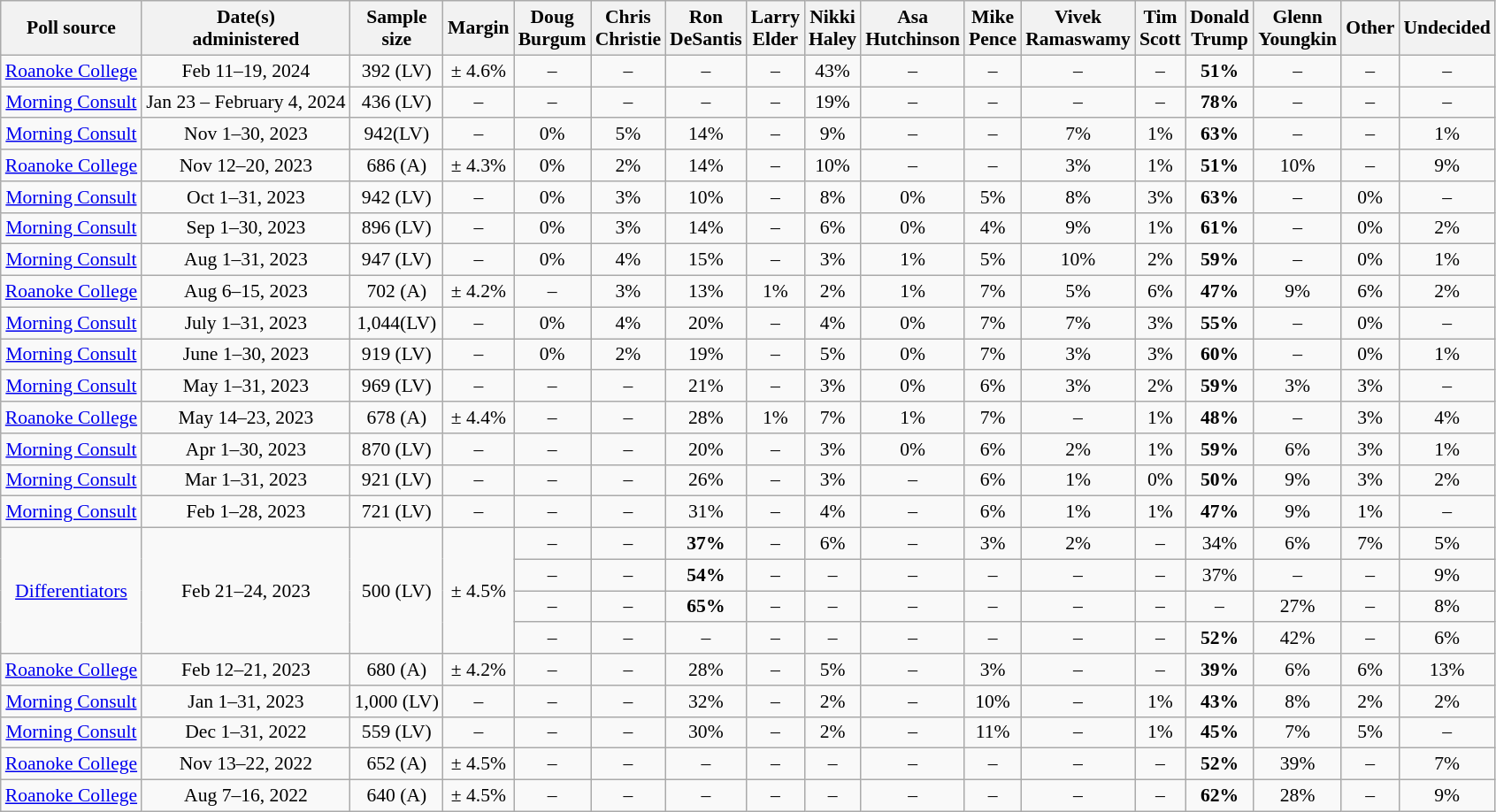<table class="wikitable mw-datatable" style="font-size:90%;text-align:center;">
<tr>
<th>Poll source</th>
<th>Date(s)<br>administered</th>
<th>Sample<br>size</th>
<th>Margin<br></th>
<th>Doug<br>Burgum</th>
<th>Chris<br>Christie</th>
<th>Ron<br>DeSantis</th>
<th>Larry<br>Elder</th>
<th>Nikki<br>Haley</th>
<th>Asa<br>Hutchinson</th>
<th>Mike<br>Pence</th>
<th>Vivek<br>Ramaswamy</th>
<th>Tim<br>Scott</th>
<th>Donald<br>Trump</th>
<th>Glenn<br>Youngkin</th>
<th>Other</th>
<th>Undecided</th>
</tr>
<tr>
<td><a href='#'>Roanoke College</a></td>
<td>Feb 11–19, 2024</td>
<td>392 (LV)</td>
<td>± 4.6%</td>
<td>–</td>
<td>–</td>
<td>–</td>
<td>–</td>
<td>43%</td>
<td>–</td>
<td>–</td>
<td>–</td>
<td>–</td>
<td><strong>51%</strong></td>
<td>–</td>
<td>–</td>
<td>–</td>
</tr>
<tr>
<td><a href='#'>Morning Consult</a></td>
<td>Jan 23 – February 4, 2024</td>
<td>436 (LV)</td>
<td>–</td>
<td>–</td>
<td>–</td>
<td>–</td>
<td>–</td>
<td>19%</td>
<td>–</td>
<td>–</td>
<td>–</td>
<td>–</td>
<td><strong>78%</strong></td>
<td>–</td>
<td>–</td>
<td>–</td>
</tr>
<tr>
<td><a href='#'>Morning Consult</a></td>
<td>Nov 1–30, 2023</td>
<td>942(LV)</td>
<td>–</td>
<td>0%</td>
<td>5%</td>
<td>14%</td>
<td>–</td>
<td>9%</td>
<td>–</td>
<td>–</td>
<td>7%</td>
<td>1%</td>
<td><strong>63%</strong></td>
<td>–</td>
<td>–</td>
<td>1%</td>
</tr>
<tr>
<td><a href='#'>Roanoke College</a></td>
<td>Nov 12–20, 2023</td>
<td>686 (A)</td>
<td>± 4.3%</td>
<td>0%</td>
<td>2%</td>
<td>14%</td>
<td>–</td>
<td>10%</td>
<td>–</td>
<td>–</td>
<td>3%</td>
<td>1%</td>
<td><strong>51%</strong></td>
<td>10%</td>
<td>–</td>
<td>9%</td>
</tr>
<tr>
<td><a href='#'>Morning Consult</a></td>
<td>Oct 1–31, 2023</td>
<td>942 (LV)</td>
<td>–</td>
<td>0%</td>
<td>3%</td>
<td>10%</td>
<td>–</td>
<td>8%</td>
<td>0%</td>
<td>5%</td>
<td>8%</td>
<td>3%</td>
<td><strong>63%</strong></td>
<td>–</td>
<td>0%</td>
<td>–</td>
</tr>
<tr>
<td><a href='#'>Morning Consult</a></td>
<td>Sep 1–30, 2023</td>
<td>896 (LV)</td>
<td>–</td>
<td>0%</td>
<td>3%</td>
<td>14%</td>
<td>–</td>
<td>6%</td>
<td>0%</td>
<td>4%</td>
<td>9%</td>
<td>1%</td>
<td><strong>61%</strong></td>
<td>–</td>
<td>0%</td>
<td>2%</td>
</tr>
<tr>
<td><a href='#'>Morning Consult</a></td>
<td>Aug 1–31, 2023</td>
<td>947 (LV)</td>
<td>–</td>
<td>0%</td>
<td>4%</td>
<td>15%</td>
<td>–</td>
<td>3%</td>
<td>1%</td>
<td>5%</td>
<td>10%</td>
<td>2%</td>
<td><strong>59%</strong></td>
<td>–</td>
<td>0%</td>
<td>1%</td>
</tr>
<tr>
<td><a href='#'>Roanoke College</a></td>
<td>Aug 6–15, 2023</td>
<td>702 (A)</td>
<td>± 4.2%</td>
<td>–</td>
<td>3%</td>
<td>13%</td>
<td>1%</td>
<td>2%</td>
<td>1%</td>
<td>7%</td>
<td>5%</td>
<td>6%</td>
<td><strong>47%</strong></td>
<td>9%</td>
<td>6%</td>
<td>2%</td>
</tr>
<tr>
<td><a href='#'>Morning Consult</a></td>
<td>July 1–31, 2023</td>
<td>1,044(LV)</td>
<td>–</td>
<td>0%</td>
<td>4%</td>
<td>20%</td>
<td>–</td>
<td>4%</td>
<td>0%</td>
<td>7%</td>
<td>7%</td>
<td>3%</td>
<td><strong>55%</strong></td>
<td>–</td>
<td>0%</td>
<td>–</td>
</tr>
<tr>
<td><a href='#'>Morning Consult</a></td>
<td>June 1–30, 2023</td>
<td>919 (LV)</td>
<td>–</td>
<td>0%</td>
<td>2%</td>
<td>19%</td>
<td>–</td>
<td>5%</td>
<td>0%</td>
<td>7%</td>
<td>3%</td>
<td>3%</td>
<td><strong>60%</strong></td>
<td>–</td>
<td>0%</td>
<td>1%</td>
</tr>
<tr>
<td><a href='#'>Morning Consult</a></td>
<td>May 1–31, 2023</td>
<td>969 (LV)</td>
<td>–</td>
<td>–</td>
<td>–</td>
<td>21%</td>
<td>–</td>
<td>3%</td>
<td>0%</td>
<td>6%</td>
<td>3%</td>
<td>2%</td>
<td><strong>59%</strong></td>
<td>3%</td>
<td>3%</td>
<td>–</td>
</tr>
<tr>
<td><a href='#'>Roanoke College</a></td>
<td>May 14–23, 2023</td>
<td>678 (A)</td>
<td>± 4.4%</td>
<td>–</td>
<td>–</td>
<td>28%</td>
<td>1%</td>
<td>7%</td>
<td>1%</td>
<td>7%</td>
<td>–</td>
<td>1%</td>
<td><strong>48%</strong></td>
<td>–</td>
<td>3%</td>
<td>4%</td>
</tr>
<tr>
<td><a href='#'>Morning Consult</a></td>
<td>Apr 1–30, 2023</td>
<td>870 (LV)</td>
<td>–</td>
<td>–</td>
<td>–</td>
<td>20%</td>
<td>–</td>
<td>3%</td>
<td>0%</td>
<td>6%</td>
<td>2%</td>
<td>1%</td>
<td><strong>59%</strong></td>
<td>6%</td>
<td>3%</td>
<td>1%</td>
</tr>
<tr>
<td><a href='#'>Morning Consult</a></td>
<td>Mar 1–31, 2023</td>
<td>921 (LV)</td>
<td>–</td>
<td>–</td>
<td>–</td>
<td>26%</td>
<td>–</td>
<td>3%</td>
<td>–</td>
<td>6%</td>
<td>1%</td>
<td>0%</td>
<td><strong>50%</strong></td>
<td>9%</td>
<td>3%</td>
<td>2%</td>
</tr>
<tr>
<td><a href='#'>Morning Consult</a></td>
<td>Feb 1–28, 2023</td>
<td>721 (LV)</td>
<td>–</td>
<td>–</td>
<td>–</td>
<td>31%</td>
<td>–</td>
<td>4%</td>
<td>–</td>
<td>6%</td>
<td>1%</td>
<td>1%</td>
<td><strong>47%</strong></td>
<td>9%</td>
<td>1%</td>
<td>–</td>
</tr>
<tr>
<td rowspan=4><a href='#'>Differentiators</a></td>
<td rowspan=4>Feb 21–24, 2023</td>
<td rowspan=4>500 (LV)</td>
<td rowspan=4>± 4.5%</td>
<td>–</td>
<td>–</td>
<td><strong>37%</strong></td>
<td>–</td>
<td>6%</td>
<td>–</td>
<td>3%</td>
<td>2%</td>
<td>–</td>
<td>34%</td>
<td>6%</td>
<td>7%</td>
<td>5%</td>
</tr>
<tr>
<td>–</td>
<td>–</td>
<td><strong>54%</strong></td>
<td>–</td>
<td>–</td>
<td>–</td>
<td>–</td>
<td>–</td>
<td>–</td>
<td>37%</td>
<td>–</td>
<td>–</td>
<td>9%</td>
</tr>
<tr>
<td>–</td>
<td>–</td>
<td><strong>65%</strong></td>
<td>–</td>
<td>–</td>
<td>–</td>
<td>–</td>
<td>–</td>
<td>–</td>
<td>–</td>
<td>27%</td>
<td>–</td>
<td>8%</td>
</tr>
<tr>
<td>–</td>
<td>–</td>
<td>–</td>
<td>–</td>
<td>–</td>
<td>–</td>
<td>–</td>
<td>–</td>
<td>–</td>
<td><strong>52%</strong></td>
<td>42%</td>
<td>–</td>
<td>6%</td>
</tr>
<tr>
<td><a href='#'>Roanoke College</a></td>
<td>Feb 12–21, 2023</td>
<td>680 (A)</td>
<td>± 4.2%</td>
<td>–</td>
<td>–</td>
<td>28%</td>
<td>–</td>
<td>5%</td>
<td>–</td>
<td>3%</td>
<td>–</td>
<td>–</td>
<td><strong>39%</strong></td>
<td>6%</td>
<td>6%</td>
<td>13%</td>
</tr>
<tr>
<td><a href='#'>Morning Consult</a></td>
<td>Jan 1–31, 2023</td>
<td>1,000 (LV)</td>
<td>–</td>
<td>–</td>
<td>–</td>
<td>32%</td>
<td>–</td>
<td>2%</td>
<td>–</td>
<td>10%</td>
<td>–</td>
<td>1%</td>
<td><strong>43%</strong></td>
<td>8%</td>
<td>2%</td>
<td>2%</td>
</tr>
<tr>
<td><a href='#'>Morning Consult</a></td>
<td>Dec 1–31, 2022</td>
<td>559 (LV)</td>
<td>–</td>
<td>–</td>
<td>–</td>
<td>30%</td>
<td>–</td>
<td>2%</td>
<td>–</td>
<td>11%</td>
<td>–</td>
<td>1%</td>
<td><strong>45%</strong></td>
<td>7%</td>
<td>5%</td>
<td>–</td>
</tr>
<tr>
<td><a href='#'>Roanoke College</a></td>
<td>Nov 13–22, 2022</td>
<td>652 (A)</td>
<td>± 4.5%</td>
<td>–</td>
<td>–</td>
<td>–</td>
<td>–</td>
<td>–</td>
<td>–</td>
<td>–</td>
<td>–</td>
<td>–</td>
<td><strong>52%</strong></td>
<td>39%</td>
<td>–</td>
<td>7%</td>
</tr>
<tr>
<td><a href='#'>Roanoke College</a></td>
<td>Aug 7–16, 2022</td>
<td>640 (A)</td>
<td>± 4.5%</td>
<td>–</td>
<td>–</td>
<td>–</td>
<td>–</td>
<td>–</td>
<td>–</td>
<td>–</td>
<td>–</td>
<td>–</td>
<td><strong>62%</strong></td>
<td>28%</td>
<td>–</td>
<td>9%</td>
</tr>
</table>
